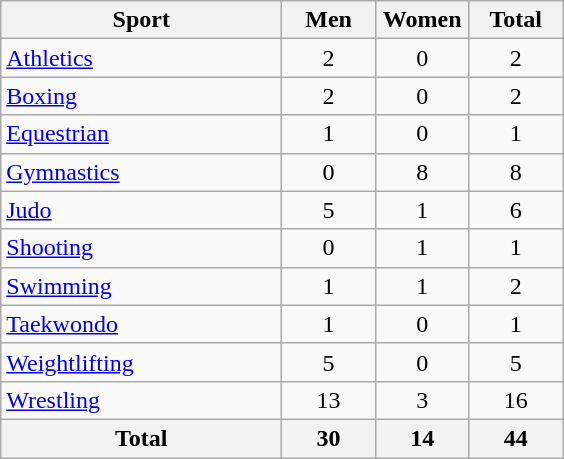<table class="wikitable sortable" style="text-align:center;">
<tr>
<th width=180>Sport</th>
<th width=55>Men</th>
<th width=55>Women</th>
<th width=55>Total</th>
</tr>
<tr>
<td align=left><a href='#'>Athletics</a></td>
<td>2</td>
<td>0</td>
<td>2</td>
</tr>
<tr>
<td align=left><a href='#'>Boxing</a></td>
<td>2</td>
<td>0</td>
<td>2</td>
</tr>
<tr>
<td align=left><a href='#'>Equestrian</a></td>
<td>1</td>
<td>0</td>
<td>1</td>
</tr>
<tr>
<td align=left><a href='#'>Gymnastics</a></td>
<td>0</td>
<td>8</td>
<td>8</td>
</tr>
<tr>
<td align=left><a href='#'>Judo</a></td>
<td>5</td>
<td>1</td>
<td>6</td>
</tr>
<tr>
<td align=left><a href='#'>Shooting</a></td>
<td>0</td>
<td>1</td>
<td>1</td>
</tr>
<tr>
<td align=left><a href='#'>Swimming</a></td>
<td>1</td>
<td>1</td>
<td>2</td>
</tr>
<tr>
<td align=left><a href='#'>Taekwondo</a></td>
<td>1</td>
<td>0</td>
<td>1</td>
</tr>
<tr>
<td align=left><a href='#'>Weightlifting</a></td>
<td>5</td>
<td>0</td>
<td>5</td>
</tr>
<tr>
<td align=left><a href='#'>Wrestling</a></td>
<td>13</td>
<td>3</td>
<td>16</td>
</tr>
<tr class="sortbottom">
<th>Total</th>
<th>30</th>
<th>14</th>
<th>44</th>
</tr>
</table>
